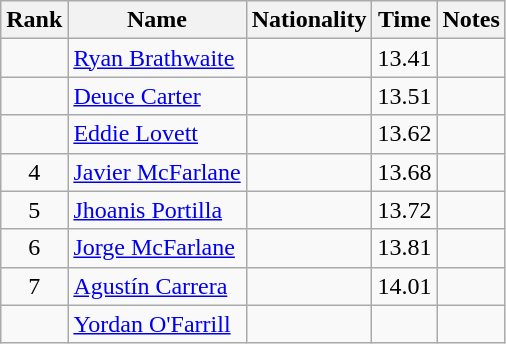<table class="wikitable sortable" style="text-align:center">
<tr>
<th>Rank</th>
<th>Name</th>
<th>Nationality</th>
<th>Time</th>
<th>Notes</th>
</tr>
<tr>
<td></td>
<td align=left><a href='#'>Ryan Brathwaite</a></td>
<td></td>
<td>13.41</td>
<td></td>
</tr>
<tr>
<td></td>
<td align=left><a href='#'>Deuce Carter</a></td>
<td></td>
<td>13.51</td>
<td></td>
</tr>
<tr>
<td></td>
<td align=left><a href='#'>Eddie Lovett</a></td>
<td></td>
<td>13.62</td>
<td></td>
</tr>
<tr>
<td>4</td>
<td align=left><a href='#'>Javier McFarlane</a></td>
<td></td>
<td>13.68</td>
<td></td>
</tr>
<tr>
<td>5</td>
<td align=left><a href='#'>Jhoanis Portilla</a></td>
<td></td>
<td>13.72</td>
<td></td>
</tr>
<tr>
<td>6</td>
<td align=left><a href='#'>Jorge McFarlane</a></td>
<td></td>
<td>13.81</td>
<td></td>
</tr>
<tr>
<td>7</td>
<td align=left><a href='#'>Agustín Carrera</a></td>
<td></td>
<td>14.01</td>
<td></td>
</tr>
<tr>
<td></td>
<td align=left><a href='#'>Yordan O'Farrill</a></td>
<td></td>
<td></td>
<td></td>
</tr>
</table>
